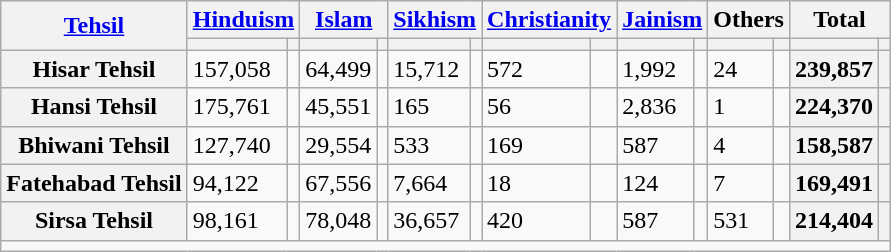<table class="wikitable sortable">
<tr>
<th rowspan="2"><a href='#'>Tehsil</a></th>
<th colspan="2"><a href='#'>Hinduism</a> </th>
<th colspan="2"><a href='#'>Islam</a> </th>
<th colspan="2"><a href='#'>Sikhism</a> </th>
<th colspan="2"><a href='#'>Christianity</a> </th>
<th colspan="2"><a href='#'>Jainism</a> </th>
<th colspan="2">Others</th>
<th colspan="2">Total</th>
</tr>
<tr>
<th><a href='#'></a></th>
<th></th>
<th></th>
<th></th>
<th></th>
<th></th>
<th></th>
<th></th>
<th></th>
<th></th>
<th></th>
<th></th>
<th></th>
<th></th>
</tr>
<tr>
<th>Hisar Tehsil</th>
<td>157,058</td>
<td></td>
<td>64,499</td>
<td></td>
<td>15,712</td>
<td></td>
<td>572</td>
<td></td>
<td>1,992</td>
<td></td>
<td>24</td>
<td></td>
<th>239,857</th>
<th></th>
</tr>
<tr>
<th>Hansi Tehsil</th>
<td>175,761</td>
<td></td>
<td>45,551</td>
<td></td>
<td>165</td>
<td></td>
<td>56</td>
<td></td>
<td>2,836</td>
<td></td>
<td>1</td>
<td></td>
<th>224,370</th>
<th></th>
</tr>
<tr>
<th>Bhiwani Tehsil</th>
<td>127,740</td>
<td></td>
<td>29,554</td>
<td></td>
<td>533</td>
<td></td>
<td>169</td>
<td></td>
<td>587</td>
<td></td>
<td>4</td>
<td></td>
<th>158,587</th>
<th></th>
</tr>
<tr>
<th>Fatehabad Tehsil</th>
<td>94,122</td>
<td></td>
<td>67,556</td>
<td></td>
<td>7,664</td>
<td></td>
<td>18</td>
<td></td>
<td>124</td>
<td></td>
<td>7</td>
<td></td>
<th>169,491</th>
<th></th>
</tr>
<tr>
<th>Sirsa Tehsil</th>
<td>98,161</td>
<td></td>
<td>78,048</td>
<td></td>
<td>36,657</td>
<td></td>
<td>420</td>
<td></td>
<td>587</td>
<td></td>
<td>531</td>
<td></td>
<th>214,404</th>
<th></th>
</tr>
<tr class="sortbottom">
<td colspan="15"></td>
</tr>
</table>
